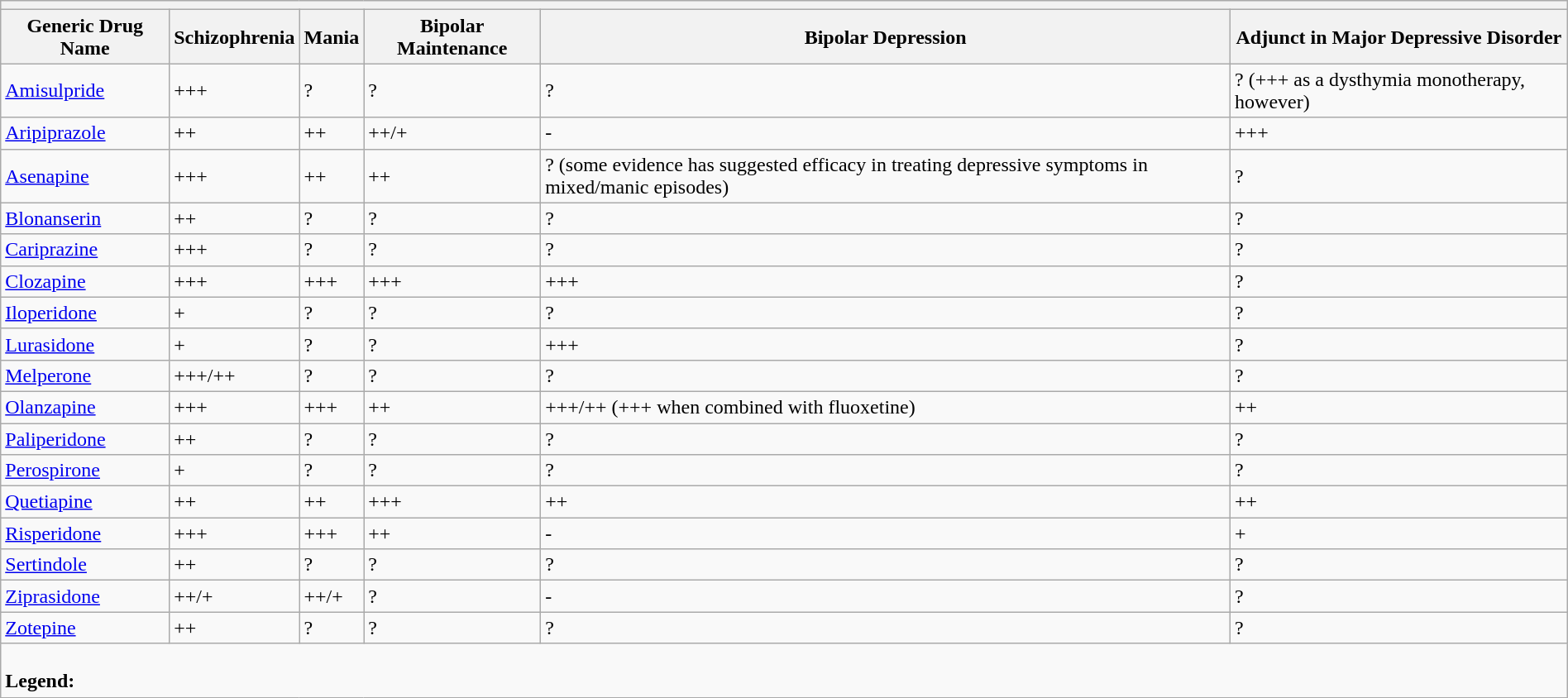<table class="wikitable collapsible collapsed" style="width:100%;">
<tr>
<th colspan=6></th>
</tr>
<tr>
<th>Generic Drug Name</th>
<th>Schizophrenia</th>
<th>Mania</th>
<th>Bipolar Maintenance</th>
<th>Bipolar Depression</th>
<th>Adjunct in Major Depressive Disorder</th>
</tr>
<tr>
<td><a href='#'>Amisulpride</a></td>
<td>+++</td>
<td>?</td>
<td>?</td>
<td>?</td>
<td>? (+++ as a dysthymia monotherapy, however)</td>
</tr>
<tr>
<td><a href='#'>Aripiprazole</a></td>
<td>++</td>
<td>++</td>
<td>++/+</td>
<td>-</td>
<td>+++</td>
</tr>
<tr>
<td><a href='#'>Asenapine</a></td>
<td>+++</td>
<td>++</td>
<td>++</td>
<td>? (some evidence has suggested efficacy in treating depressive symptoms in mixed/manic episodes)</td>
<td>?</td>
</tr>
<tr>
<td><a href='#'>Blonanserin</a></td>
<td>++</td>
<td>?</td>
<td>?</td>
<td>?</td>
<td>?</td>
</tr>
<tr>
<td><a href='#'>Cariprazine</a></td>
<td>+++</td>
<td>?</td>
<td>?</td>
<td>?</td>
<td>?</td>
</tr>
<tr>
<td><a href='#'>Clozapine</a></td>
<td>+++</td>
<td>+++</td>
<td>+++</td>
<td>+++</td>
<td>?</td>
</tr>
<tr>
<td><a href='#'>Iloperidone</a></td>
<td>+</td>
<td>?</td>
<td>?</td>
<td>?</td>
<td>?</td>
</tr>
<tr>
<td><a href='#'>Lurasidone</a></td>
<td>+</td>
<td>?</td>
<td>?</td>
<td>+++</td>
<td>?</td>
</tr>
<tr>
<td><a href='#'>Melperone</a></td>
<td>+++/++</td>
<td>?</td>
<td>?</td>
<td>?</td>
<td>?</td>
</tr>
<tr>
<td><a href='#'>Olanzapine</a></td>
<td>+++</td>
<td>+++</td>
<td>++</td>
<td>+++/++ (+++ when combined with fluoxetine)</td>
<td>++</td>
</tr>
<tr>
<td><a href='#'>Paliperidone</a></td>
<td>++</td>
<td>?</td>
<td>?</td>
<td>?</td>
<td>?</td>
</tr>
<tr>
<td><a href='#'>Perospirone</a></td>
<td>+</td>
<td>?</td>
<td>?</td>
<td>?</td>
<td>?</td>
</tr>
<tr>
<td><a href='#'>Quetiapine</a></td>
<td>++</td>
<td>++</td>
<td>+++</td>
<td>++</td>
<td>++</td>
</tr>
<tr>
<td><a href='#'>Risperidone</a></td>
<td>+++</td>
<td>+++</td>
<td>++</td>
<td>-</td>
<td>+</td>
</tr>
<tr>
<td><a href='#'>Sertindole</a></td>
<td>++</td>
<td>?</td>
<td>?</td>
<td>?</td>
<td>?</td>
</tr>
<tr>
<td><a href='#'>Ziprasidone</a></td>
<td>++/+</td>
<td>++/+</td>
<td>?</td>
<td>-</td>
<td>?</td>
</tr>
<tr>
<td><a href='#'>Zotepine</a></td>
<td>++</td>
<td>?</td>
<td>?</td>
<td>?</td>
<td>?</td>
</tr>
<tr>
<td colspan=6><br><strong>Legend:</strong></td>
</tr>
</table>
